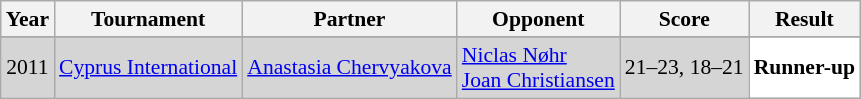<table class="sortable wikitable" style="font-size: 90%;">
<tr>
<th>Year</th>
<th>Tournament</th>
<th>Partner</th>
<th>Opponent</th>
<th>Score</th>
<th>Result</th>
</tr>
<tr>
</tr>
<tr style="background:#D5D5D5">
<td align="center">2011</td>
<td align="left"><a href='#'>Cyprus International</a></td>
<td align="left"> <a href='#'>Anastasia Chervyakova</a></td>
<td align="left"> <a href='#'>Niclas Nøhr</a> <br>  <a href='#'>Joan Christiansen</a></td>
<td align="left">21–23, 18–21</td>
<td style="text-align:left; background:white"> <strong>Runner-up</strong></td>
</tr>
</table>
